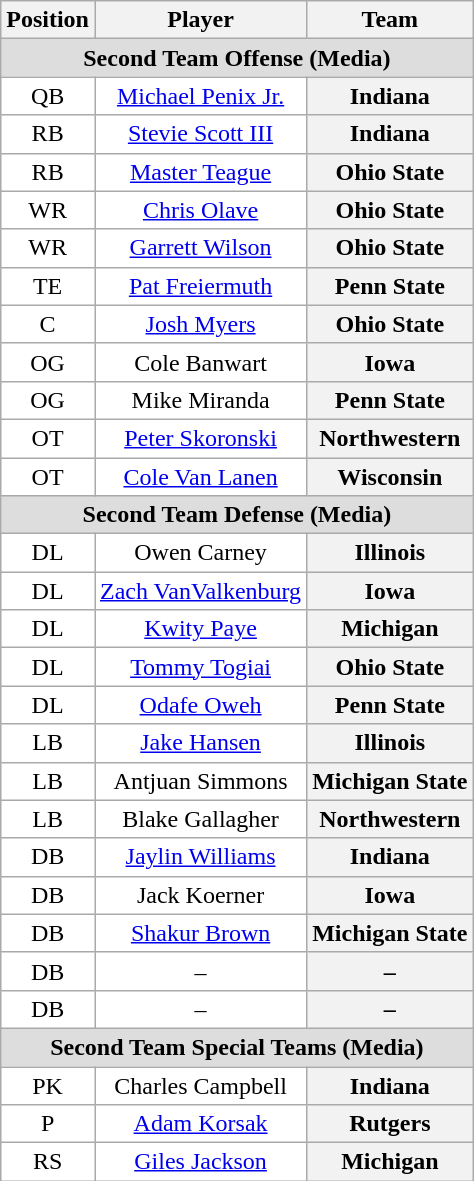<table class="wikitable sortable">
<tr>
<th>Position</th>
<th>Player</th>
<th>Team</th>
</tr>
<tr>
<td colspan="3" style="text-align:center; background:#ddd;"><strong>Second Team Offense (Media)</strong></td>
</tr>
<tr style="text-align:center;">
<td style="background:white">QB</td>
<td style="background:white"><a href='#'>Michael Penix Jr.</a></td>
<th style=>Indiana</th>
</tr>
<tr style="text-align:center;">
<td style="background:white">RB</td>
<td style="background:white"><a href='#'>Stevie Scott III</a></td>
<th style=>Indiana</th>
</tr>
<tr style="text-align:center;">
<td style="background:white">RB</td>
<td style="background:white"><a href='#'>Master Teague</a></td>
<th style=>Ohio State</th>
</tr>
<tr style="text-align:center;">
<td style="background:white">WR</td>
<td style="background:white"><a href='#'>Chris Olave</a></td>
<th style=>Ohio State</th>
</tr>
<tr style="text-align:center;">
<td style="background:white">WR</td>
<td style="background:white"><a href='#'>Garrett Wilson</a></td>
<th style=>Ohio State</th>
</tr>
<tr style="text-align:center;">
<td style="background:white">TE</td>
<td style="background:white"><a href='#'>Pat Freiermuth</a></td>
<th style=>Penn State</th>
</tr>
<tr style="text-align:center;">
<td style="background:white">C</td>
<td style="background:white"><a href='#'>Josh Myers</a></td>
<th style=>Ohio State</th>
</tr>
<tr style="text-align:center;">
<td style="background:white">OG</td>
<td style="background:white">Cole Banwart</td>
<th style=>Iowa</th>
</tr>
<tr style="text-align:center;">
<td style="background:white">OG</td>
<td style="background:white">Mike Miranda</td>
<th style=>Penn State</th>
</tr>
<tr style="text-align:center;">
<td style="background:white">OT</td>
<td style="background:white"><a href='#'>Peter Skoronski</a></td>
<th style=>Northwestern</th>
</tr>
<tr style="text-align:center;">
<td style="background:white">OT</td>
<td style="background:white"><a href='#'>Cole Van Lanen</a></td>
<th style=>Wisconsin</th>
</tr>
<tr>
<td colspan="3" style="text-align:center; background:#ddd;"><strong>Second Team Defense (Media)</strong></td>
</tr>
<tr style="text-align:center;">
<td style="background:white">DL</td>
<td style="background:white">Owen Carney</td>
<th style=>Illinois</th>
</tr>
<tr style="text-align:center;">
<td style="background:white">DL</td>
<td style="background:white"><a href='#'>Zach VanValkenburg</a></td>
<th style=>Iowa</th>
</tr>
<tr style="text-align:center;">
<td style="background:white">DL</td>
<td style="background:white"><a href='#'>Kwity Paye</a></td>
<th style=>Michigan</th>
</tr>
<tr style="text-align:center;">
<td style="background:white">DL</td>
<td style="background:white"><a href='#'>Tommy Togiai</a></td>
<th style=>Ohio State</th>
</tr>
<tr style="text-align:center;">
<td style="background:white">DL</td>
<td style="background:white"><a href='#'>Odafe Oweh</a></td>
<th style=>Penn State</th>
</tr>
<tr style="text-align:center;">
<td style="background:white">LB</td>
<td style="background:white"><a href='#'>Jake Hansen</a></td>
<th style=>Illinois</th>
</tr>
<tr style="text-align:center;">
<td style="background:white">LB</td>
<td style="background:white">Antjuan Simmons</td>
<th style=>Michigan State</th>
</tr>
<tr style="text-align:center;">
<td style="background:white">LB</td>
<td style="background:white">Blake Gallagher</td>
<th style=>Northwestern</th>
</tr>
<tr style="text-align:center;">
<td style="background:white">DB</td>
<td style="background:white"><a href='#'>Jaylin Williams</a></td>
<th style=>Indiana</th>
</tr>
<tr style="text-align:center;">
<td style="background:white">DB</td>
<td style="background:white">Jack Koerner</td>
<th style=>Iowa</th>
</tr>
<tr style="text-align:center;">
<td style="background:white">DB</td>
<td style="background:white"><a href='#'>Shakur Brown</a></td>
<th style=>Michigan State</th>
</tr>
<tr style="text-align:center;">
<td style="background:white">DB</td>
<td style="background:white">–</td>
<th style=>–</th>
</tr>
<tr style="text-align:center;">
<td style="background:white">DB</td>
<td style="background:white">–</td>
<th style=>–</th>
</tr>
<tr>
<td colspan="3" style="text-align:center; background:#ddd;"><strong>Second Team Special Teams (Media)</strong></td>
</tr>
<tr style="text-align:center;">
<td style="background:white">PK</td>
<td style="background:white">Charles Campbell</td>
<th style=>Indiana</th>
</tr>
<tr style="text-align:center;">
<td style="background:white">P</td>
<td style="background:white"><a href='#'>Adam Korsak</a></td>
<th style=>Rutgers</th>
</tr>
<tr style="text-align:center;">
<td style="background:white">RS</td>
<td style="background:white"><a href='#'>Giles Jackson</a></td>
<th style=>Michigan</th>
</tr>
</table>
